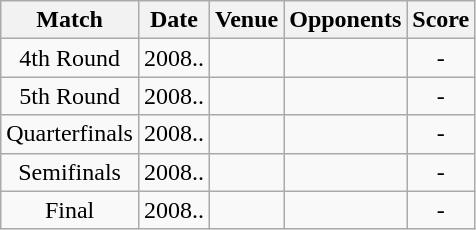<table class="wikitable" style="text-align:center;">
<tr>
<th>Match</th>
<th>Date</th>
<th>Venue</th>
<th>Opponents</th>
<th>Score</th>
</tr>
<tr>
<td>4th Round</td>
<td>2008..</td>
<td><a href='#'></a></td>
<td><a href='#'></a></td>
<td>-</td>
</tr>
<tr>
<td>5th Round</td>
<td>2008..</td>
<td><a href='#'></a></td>
<td><a href='#'></a></td>
<td>-</td>
</tr>
<tr>
<td>Quarterfinals</td>
<td>2008..</td>
<td><a href='#'></a></td>
<td><a href='#'></a></td>
<td>-</td>
</tr>
<tr>
<td>Semifinals</td>
<td>2008..</td>
<td><a href='#'></a></td>
<td><a href='#'></a></td>
<td>-</td>
</tr>
<tr>
<td>Final</td>
<td>2008..</td>
<td><a href='#'></a></td>
<td><a href='#'></a></td>
<td>-</td>
</tr>
</table>
